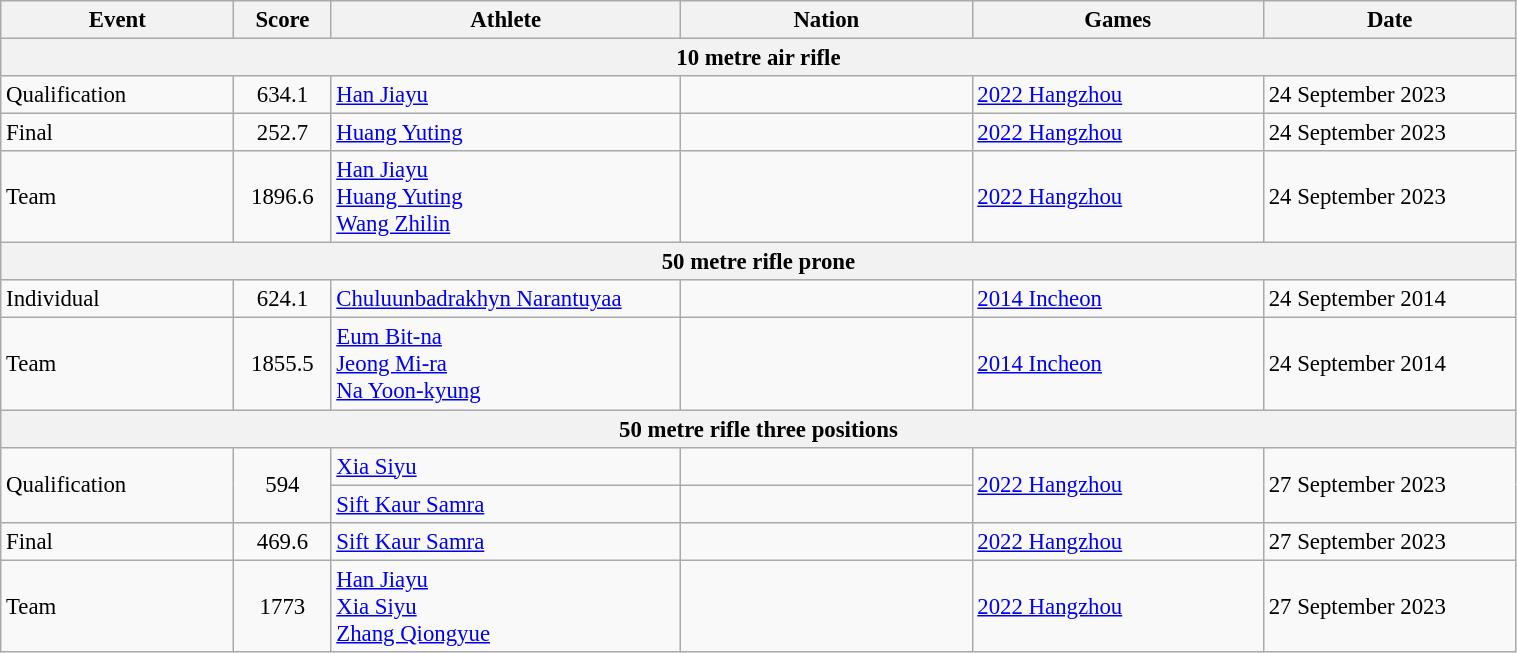<table class="wikitable" style="font-size:95%; width: 80%;">
<tr>
<th width=12%>Event</th>
<th width=5%>Score</th>
<th width=18%>Athlete</th>
<th width=15%>Nation</th>
<th width=15%>Games</th>
<th width=13%>Date</th>
</tr>
<tr>
<th colspan="6">10 metre air rifle</th>
</tr>
<tr>
<td>Qualification</td>
<td align="center">634.1</td>
<td><a href='#'>Han Jiayu</a></td>
<td></td>
<td><a href='#'>2022 Hangzhou</a></td>
<td>24 September 2023</td>
</tr>
<tr>
<td>Final</td>
<td align="center">252.7</td>
<td><a href='#'>Huang Yuting</a></td>
<td></td>
<td><a href='#'>2022 Hangzhou</a></td>
<td>24 September 2023</td>
</tr>
<tr>
<td>Team</td>
<td align="center">1896.6</td>
<td><a href='#'>Han Jiayu</a><br><a href='#'>Huang Yuting</a><br><a href='#'>Wang Zhilin</a></td>
<td></td>
<td><a href='#'>2022 Hangzhou</a></td>
<td>24 September 2023</td>
</tr>
<tr>
<th colspan="6">50 metre rifle prone</th>
</tr>
<tr>
<td>Individual</td>
<td align="center">624.1</td>
<td><a href='#'>Chuluunbadrakhyn Narantuyaa</a></td>
<td></td>
<td><a href='#'>2014 Incheon</a></td>
<td>24 September 2014</td>
</tr>
<tr>
<td>Team</td>
<td align="center">1855.5</td>
<td><a href='#'>Eum Bit-na</a><br><a href='#'>Jeong Mi-ra</a><br><a href='#'>Na Yoon-kyung</a></td>
<td></td>
<td><a href='#'>2014 Incheon</a></td>
<td>24 September 2014</td>
</tr>
<tr>
<th colspan="6">50 metre rifle three positions</th>
</tr>
<tr>
<td rowspan=2>Qualification</td>
<td rowspan=2 align="center">594</td>
<td><a href='#'>Xia Siyu</a></td>
<td></td>
<td rowspan=2><a href='#'>2022 Hangzhou</a></td>
<td rowspan=2>27 September 2023</td>
</tr>
<tr>
<td><a href='#'>Sift Kaur Samra</a></td>
<td></td>
</tr>
<tr>
<td>Final</td>
<td align="center">469.6</td>
<td><a href='#'>Sift Kaur Samra</a></td>
<td></td>
<td><a href='#'>2022 Hangzhou</a></td>
<td>27 September 2023</td>
</tr>
<tr>
<td>Team</td>
<td align="center">1773</td>
<td><a href='#'>Han Jiayu</a><br><a href='#'>Xia Siyu</a><br><a href='#'>Zhang Qiongyue</a></td>
<td></td>
<td><a href='#'>2022 Hangzhou</a></td>
<td>27 September 2023</td>
</tr>
</table>
